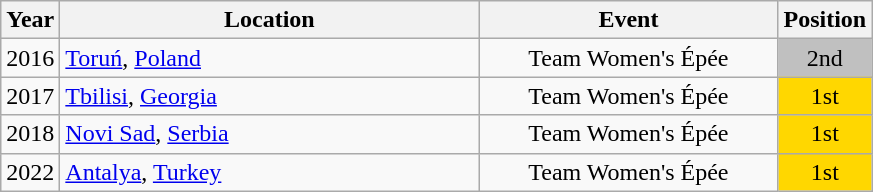<table class="wikitable" style="text-align:center;">
<tr>
<th>Year</th>
<th style="width:17em">Location</th>
<th style="width:12em">Event</th>
<th>Position</th>
</tr>
<tr>
<td>2016</td>
<td rowspan="1" align="left"> <a href='#'>Toruń</a>, <a href='#'>Poland</a></td>
<td>Team Women's Épée</td>
<td bgcolor="silver">2nd</td>
</tr>
<tr>
<td>2017</td>
<td rowspan="1" align="left"> <a href='#'>Tbilisi</a>, <a href='#'>Georgia</a></td>
<td>Team Women's Épée</td>
<td bgcolor="gold">1st</td>
</tr>
<tr>
<td>2018</td>
<td rowspan="1" align="left"> <a href='#'>Novi Sad</a>, <a href='#'>Serbia</a></td>
<td>Team Women's Épée</td>
<td bgcolor="gold">1st</td>
</tr>
<tr>
<td>2022</td>
<td rowspan="1" align="left"> <a href='#'>Antalya</a>, <a href='#'>Turkey</a></td>
<td>Team Women's Épée</td>
<td bgcolor="gold">1st</td>
</tr>
</table>
